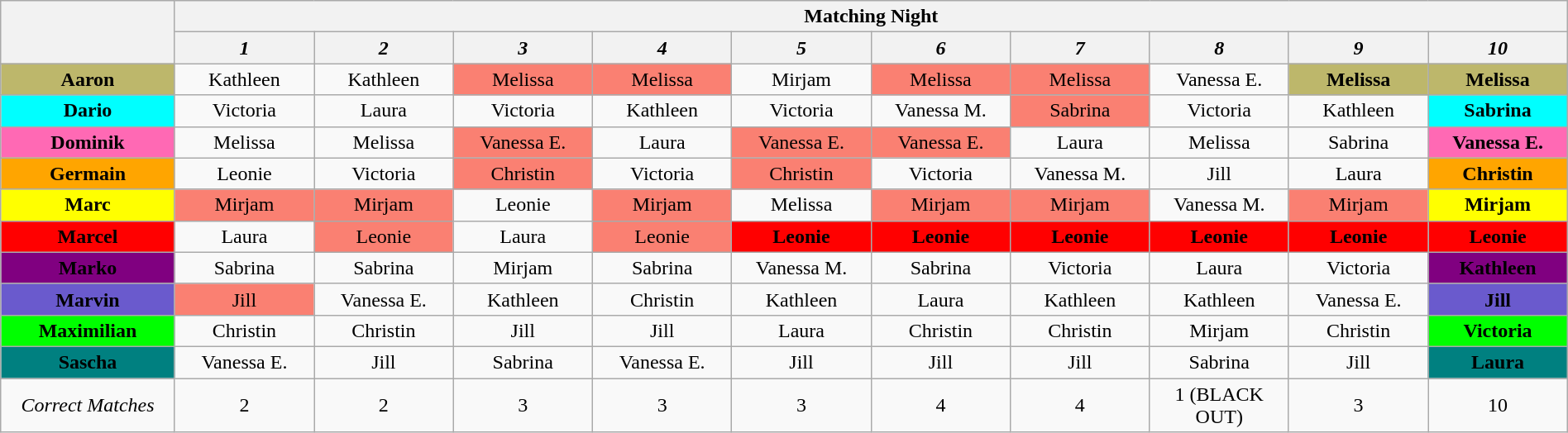<table class="wikitable nowrap" style="text-align:center; width:100%;">
<tr>
<th rowspan="2" style="width:10%;"></th>
<th colspan="10" style="text-align:center;">Matching Night</th>
</tr>
<tr>
<th style="text-align:center; width:8%;"><em>1</em></th>
<th style="text-align:center; width:8%;"><em>2</em></th>
<th style="text-align:center; width:8%;"><em>3</em></th>
<th style="text-align:center; width:8%;"><em>4</em></th>
<th style="text-align:center; width:8%;"><em>5</em></th>
<th style="text-align:center; width:8%;"><em>6</em></th>
<th style="text-align:center; width:8%;"><em>7</em></th>
<th style="text-align:center; width:8%;"><em>8</em></th>
<th style="text-align:center; width:8%;"><em>9</em></th>
<th style="text-align:center; width:8%;"><em>10</em></th>
</tr>
<tr>
<td style="background:darkkhaki"><strong>Aaron</strong></td>
<td>Kathleen</td>
<td>Kathleen</td>
<td style="background:salmon">Melissa</td>
<td style="background:salmon">Melissa</td>
<td>Mirjam</td>
<td style="background:salmon">Melissa</td>
<td style="background:salmon">Melissa</td>
<td>Vanessa E.</td>
<td style="background:darkkhaki"><strong>Melissa</strong></td>
<td style="background:darkkhaki"><strong>Melissa</strong></td>
</tr>
<tr>
<td style="background:aqua"><strong>Dario</strong></td>
<td>Victoria</td>
<td>Laura</td>
<td>Victoria</td>
<td>Kathleen</td>
<td>Victoria</td>
<td>Vanessa M.</td>
<td style="background:salmon">Sabrina</td>
<td>Victoria</td>
<td>Kathleen</td>
<td style="background:aqua"><strong>Sabrina</strong></td>
</tr>
<tr>
<td style="background:hotpink"><strong>Dominik</strong></td>
<td>Melissa</td>
<td>Melissa</td>
<td style="background:salmon">Vanessa E.</td>
<td>Laura</td>
<td style="background:salmon">Vanessa E.</td>
<td style="background:salmon">Vanessa E.</td>
<td>Laura</td>
<td>Melissa</td>
<td>Sabrina</td>
<td style="background:hotpink"><strong>Vanessa E.</strong></td>
</tr>
<tr>
<td style="background:orange"><strong>Germain</strong></td>
<td>Leonie</td>
<td>Victoria</td>
<td style="background:salmon">Christin</td>
<td>Victoria</td>
<td style="background:salmon">Christin</td>
<td>Victoria</td>
<td>Vanessa M.</td>
<td>Jill</td>
<td>Laura</td>
<td style="background:orange"><strong>Christin</strong></td>
</tr>
<tr>
<td style="background:yellow"><strong>Marc</strong></td>
<td style="background:salmon">Mirjam</td>
<td style="background:salmon">Mirjam</td>
<td>Leonie</td>
<td style="background:salmon">Mirjam</td>
<td>Melissa</td>
<td style="background:salmon">Mirjam</td>
<td style="background:salmon">Mirjam</td>
<td>Vanessa M.</td>
<td style="background:salmon">Mirjam</td>
<td style="background:yellow"><strong>Mirjam</strong></td>
</tr>
<tr>
<td style="background:red"><strong>Marcel</strong></td>
<td>Laura</td>
<td style="background:salmon">Leonie</td>
<td>Laura</td>
<td style="background:salmon">Leonie</td>
<td style="background:red"><strong>Leonie</strong></td>
<td style="background:red"><strong>Leonie</strong></td>
<td style="background:red"><strong>Leonie</strong></td>
<td style="background:red"><strong>Leonie</strong></td>
<td style="background:red"><strong>Leonie</strong></td>
<td style="background:red"><strong>Leonie</strong></td>
</tr>
<tr>
<td style="background:purple"><strong>Marko</strong></td>
<td>Sabrina</td>
<td>Sabrina</td>
<td>Mirjam</td>
<td>Sabrina</td>
<td>Vanessa M.</td>
<td>Sabrina</td>
<td>Victoria</td>
<td>Laura</td>
<td>Victoria</td>
<td style="background:purple"><strong>Kathleen</strong></td>
</tr>
<tr>
<td style="background:slateblue"><strong>Marvin</strong></td>
<td style="background:salmon">Jill</td>
<td>Vanessa E.</td>
<td>Kathleen</td>
<td>Christin</td>
<td>Kathleen</td>
<td>Laura</td>
<td>Kathleen</td>
<td>Kathleen</td>
<td>Vanessa E.</td>
<td style="background:slateblue"><strong>Jill</strong></td>
</tr>
<tr>
<td style="background:lime"><strong>Maximilian</strong></td>
<td>Christin</td>
<td>Christin</td>
<td>Jill</td>
<td>Jill</td>
<td>Laura</td>
<td>Christin</td>
<td>Christin</td>
<td>Mirjam</td>
<td>Christin</td>
<td style="background:lime"><strong>Victoria</strong></td>
</tr>
<tr>
<td style="background:teal"><strong>Sascha</strong></td>
<td>Vanessa E.</td>
<td>Jill</td>
<td>Sabrina</td>
<td>Vanessa E.</td>
<td>Jill</td>
<td>Jill</td>
<td>Jill</td>
<td>Sabrina</td>
<td>Jill</td>
<td style="background:teal"><strong>Laura</strong></td>
</tr>
<tr>
<td><em>Correct Matches</em></td>
<td>2</td>
<td>2</td>
<td>3</td>
<td>3</td>
<td>3</td>
<td>4</td>
<td>4</td>
<td>1 (BLACK OUT)</td>
<td>3</td>
<td>10</td>
</tr>
</table>
